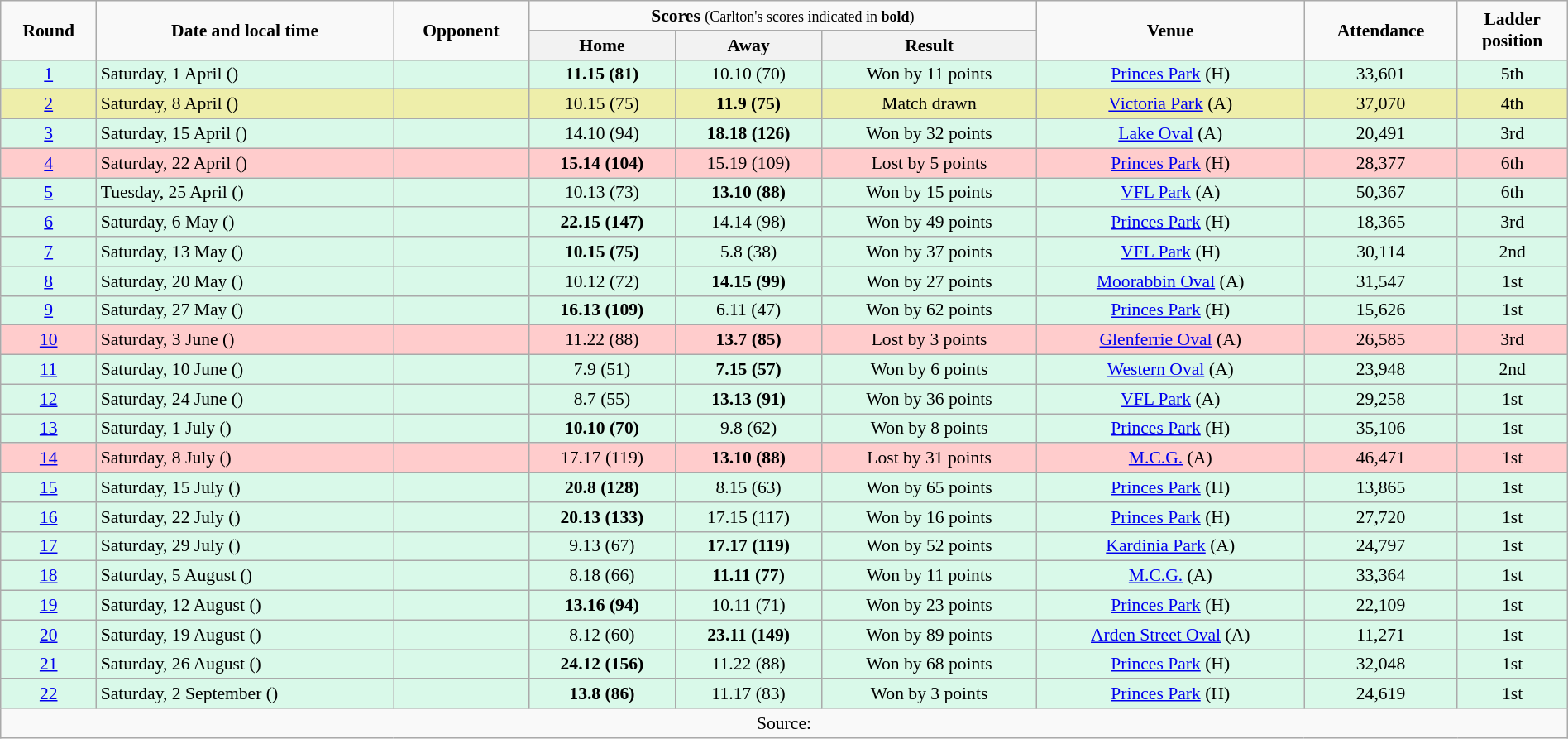<table class="wikitable" style="font-size:90%; text-align:center; width: 100%; margin-left: auto; margin-right: auto;">
<tr>
<td rowspan=2><strong>Round</strong></td>
<td rowspan=2><strong>Date and local time</strong></td>
<td rowspan=2><strong>Opponent</strong></td>
<td colspan=3><strong>Scores</strong> <small>(Carlton's scores indicated in <strong>bold</strong>)</small></td>
<td rowspan=2><strong>Venue</strong></td>
<td rowspan=2><strong>Attendance</strong></td>
<td rowspan=2><strong>Ladder<br>position</strong></td>
</tr>
<tr>
<th>Home</th>
<th>Away</th>
<th>Result</th>
</tr>
<tr style="background:#d9f9e9;">
<td><a href='#'>1</a></td>
<td align=left>Saturday, 1 April ()</td>
<td align=left></td>
<td><strong>11.15 (81)</strong></td>
<td>10.10 (70)</td>
<td>Won by 11 points</td>
<td><a href='#'>Princes Park</a> (H)</td>
<td>33,601</td>
<td>5th</td>
</tr>
<tr style="background:#eea;">
<td><a href='#'>2</a></td>
<td align=left>Saturday, 8 April ()</td>
<td align=left></td>
<td>10.15 (75)</td>
<td><strong>11.9 (75)</strong></td>
<td>Match drawn</td>
<td><a href='#'>Victoria Park</a> (A)</td>
<td>37,070</td>
<td>4th</td>
</tr>
<tr style="background:#d9f9e9;">
<td><a href='#'>3</a></td>
<td align=left>Saturday, 15 April ()</td>
<td align=left></td>
<td>14.10 (94)</td>
<td><strong>18.18 (126)</strong></td>
<td>Won by 32 points</td>
<td><a href='#'>Lake Oval</a> (A)</td>
<td>20,491</td>
<td>3rd</td>
</tr>
<tr style="background:#fcc;">
<td><a href='#'>4</a></td>
<td align=left>Saturday, 22 April ()</td>
<td align=left></td>
<td><strong>15.14 (104)</strong></td>
<td>15.19 (109)</td>
<td>Lost by 5 points</td>
<td><a href='#'>Princes Park</a> (H)</td>
<td>28,377</td>
<td>6th</td>
</tr>
<tr style="background:#d9f9e9;">
<td><a href='#'>5</a></td>
<td align=left>Tuesday, 25 April ()</td>
<td align=left></td>
<td>10.13 (73)</td>
<td><strong>13.10 (88)</strong></td>
<td>Won by 15 points</td>
<td><a href='#'>VFL Park</a> (A)</td>
<td>50,367</td>
<td>6th</td>
</tr>
<tr style="background:#d9f9e9;">
<td><a href='#'>6</a></td>
<td align=left>Saturday, 6 May ()</td>
<td align=left></td>
<td><strong>22.15 (147)</strong></td>
<td>14.14 (98)</td>
<td>Won by 49 points</td>
<td><a href='#'>Princes Park</a> (H)</td>
<td>18,365</td>
<td>3rd</td>
</tr>
<tr style="background:#d9f9e9;">
<td><a href='#'>7</a></td>
<td align=left>Saturday, 13 May ()</td>
<td align=left></td>
<td><strong>10.15 (75)</strong></td>
<td>5.8 (38)</td>
<td>Won by 37 points</td>
<td><a href='#'>VFL Park</a> (H)</td>
<td>30,114</td>
<td>2nd</td>
</tr>
<tr style="background:#d9f9e9;">
<td><a href='#'>8</a></td>
<td align=left>Saturday, 20 May ()</td>
<td align=left></td>
<td>10.12 (72)</td>
<td><strong>14.15 (99)</strong></td>
<td>Won by 27 points</td>
<td><a href='#'>Moorabbin Oval</a> (A)</td>
<td>31,547</td>
<td>1st</td>
</tr>
<tr style="background:#d9f9e9;">
<td><a href='#'>9</a></td>
<td align=left>Saturday, 27 May ()</td>
<td align=left></td>
<td><strong>16.13 (109)</strong></td>
<td>6.11 (47)</td>
<td>Won by 62 points</td>
<td><a href='#'>Princes Park</a> (H)</td>
<td>15,626</td>
<td>1st</td>
</tr>
<tr style="background:#fcc;">
<td><a href='#'>10</a></td>
<td align=left>Saturday, 3 June ()</td>
<td align=left></td>
<td>11.22 (88)</td>
<td><strong>13.7 (85)</strong></td>
<td>Lost by 3 points</td>
<td><a href='#'>Glenferrie Oval</a> (A)</td>
<td>26,585</td>
<td>3rd</td>
</tr>
<tr style="background:#d9f9e9;">
<td><a href='#'>11</a></td>
<td align=left>Saturday, 10 June ()</td>
<td align=left></td>
<td>7.9 (51)</td>
<td><strong>7.15 (57)</strong></td>
<td>Won by 6 points</td>
<td><a href='#'>Western Oval</a> (A)</td>
<td>23,948</td>
<td>2nd</td>
</tr>
<tr style="background:#d9f9e9;">
<td><a href='#'>12</a></td>
<td align=left>Saturday, 24 June ()</td>
<td align=left></td>
<td>8.7 (55)</td>
<td><strong>13.13 (91)</strong></td>
<td>Won by 36 points</td>
<td><a href='#'>VFL Park</a> (A)</td>
<td>29,258</td>
<td>1st</td>
</tr>
<tr style="background:#d9f9e9;">
<td><a href='#'>13</a></td>
<td align=left>Saturday, 1 July ()</td>
<td align=left></td>
<td><strong>10.10 (70)</strong></td>
<td>9.8 (62)</td>
<td>Won by 8 points</td>
<td><a href='#'>Princes Park</a> (H)</td>
<td>35,106</td>
<td>1st</td>
</tr>
<tr style="background:#fcc;">
<td><a href='#'>14</a></td>
<td align=left>Saturday, 8 July ()</td>
<td align=left></td>
<td>17.17 (119)</td>
<td><strong>13.10 (88)</strong></td>
<td>Lost by 31 points</td>
<td><a href='#'>M.C.G.</a> (A)</td>
<td>46,471</td>
<td>1st</td>
</tr>
<tr style="background:#d9f9e9;">
<td><a href='#'>15</a></td>
<td align=left>Saturday, 15 July ()</td>
<td align=left></td>
<td><strong>20.8 (128)</strong></td>
<td>8.15 (63)</td>
<td>Won by 65 points</td>
<td><a href='#'>Princes Park</a> (H)</td>
<td>13,865</td>
<td>1st</td>
</tr>
<tr style="background:#d9f9e9;">
<td><a href='#'>16</a></td>
<td align=left>Saturday, 22 July ()</td>
<td align=left></td>
<td><strong>20.13 (133)</strong></td>
<td>17.15 (117)</td>
<td>Won by 16 points</td>
<td><a href='#'>Princes Park</a> (H)</td>
<td>27,720</td>
<td>1st</td>
</tr>
<tr style="background:#d9f9e9;">
<td><a href='#'>17</a></td>
<td align=left>Saturday, 29 July ()</td>
<td align=left></td>
<td>9.13 (67)</td>
<td><strong>17.17 (119)</strong></td>
<td>Won by 52 points</td>
<td><a href='#'>Kardinia Park</a> (A)</td>
<td>24,797</td>
<td>1st</td>
</tr>
<tr style="background:#d9f9e9;">
<td><a href='#'>18</a></td>
<td align=left>Saturday, 5 August ()</td>
<td align=left></td>
<td>8.18 (66)</td>
<td><strong>11.11 (77)</strong></td>
<td>Won by 11 points</td>
<td><a href='#'>M.C.G.</a> (A)</td>
<td>33,364</td>
<td>1st</td>
</tr>
<tr style="background:#d9f9e9;">
<td><a href='#'>19</a></td>
<td align=left>Saturday, 12 August ()</td>
<td align=left></td>
<td><strong>13.16 (94)</strong></td>
<td>10.11 (71)</td>
<td>Won by 23 points</td>
<td><a href='#'>Princes Park</a> (H)</td>
<td>22,109</td>
<td>1st</td>
</tr>
<tr style="background:#d9f9e9;">
<td><a href='#'>20</a></td>
<td align=left>Saturday, 19 August ()</td>
<td align=left></td>
<td>8.12 (60)</td>
<td><strong>23.11 (149)</strong></td>
<td>Won by 89 points</td>
<td><a href='#'>Arden Street Oval</a> (A)</td>
<td>11,271</td>
<td>1st</td>
</tr>
<tr style="background:#d9f9e9;">
<td><a href='#'>21</a></td>
<td align=left>Saturday, 26 August ()</td>
<td align=left></td>
<td><strong>24.12 (156)</strong></td>
<td>11.22 (88)</td>
<td>Won by 68 points</td>
<td><a href='#'>Princes Park</a> (H)</td>
<td>32,048</td>
<td>1st</td>
</tr>
<tr style="background:#d9f9e9;">
<td><a href='#'>22</a></td>
<td align=left>Saturday, 2 September ()</td>
<td align=left></td>
<td><strong>13.8 (86)</strong></td>
<td>11.17 (83)</td>
<td>Won by 3 points</td>
<td><a href='#'>Princes Park</a> (H)</td>
<td>24,619</td>
<td>1st</td>
</tr>
<tr>
<td colspan="9">Source:</td>
</tr>
</table>
